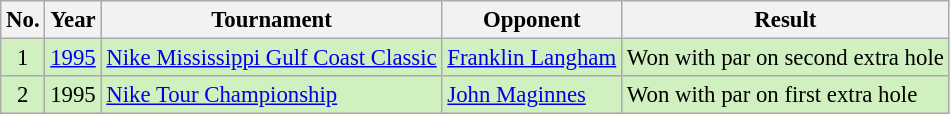<table class="wikitable" style="font-size:95%;">
<tr>
<th>No.</th>
<th>Year</th>
<th>Tournament</th>
<th>Opponent</th>
<th>Result</th>
</tr>
<tr style="background:#D0F0C0;">
<td align=center>1</td>
<td><a href='#'>1995</a></td>
<td><a href='#'>Nike Mississippi Gulf Coast Classic</a></td>
<td> <a href='#'>Franklin Langham</a></td>
<td>Won with par on second extra hole</td>
</tr>
<tr style="background:#D0F0C0;">
<td align=center>2</td>
<td>1995</td>
<td><a href='#'>Nike Tour Championship</a></td>
<td> <a href='#'>John Maginnes</a></td>
<td>Won with par on first extra hole</td>
</tr>
</table>
